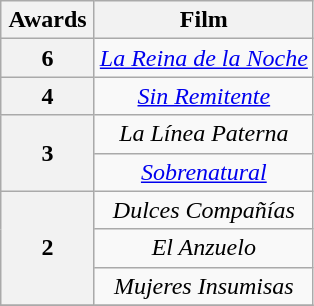<table class="wikitable plainrowheaders" style="text-align:center;">
<tr>
<th scope="col" width="55">Awards</th>
<th scope="col" align="center">Film</th>
</tr>
<tr>
<th scope=row rowspan=1 style="text-align:center">6</th>
<td><em><a href='#'>La Reina de la Noche</a></em></td>
</tr>
<tr>
<th scope=row rowspan=1 style="text-align:center">4</th>
<td><em><a href='#'>Sin Remitente</a></em></td>
</tr>
<tr>
<th scope=row rowspan=2 style="text-align:center">3</th>
<td><em>La Línea Paterna</em></td>
</tr>
<tr>
<td><em><a href='#'>Sobrenatural</a></em></td>
</tr>
<tr>
<th scope=row rowspan=3 style="text-align:center">2</th>
<td><em>Dulces Compañías</em></td>
</tr>
<tr>
<td><em>El Anzuelo</em></td>
</tr>
<tr>
<td><em>Mujeres Insumisas</em></td>
</tr>
<tr>
</tr>
</table>
